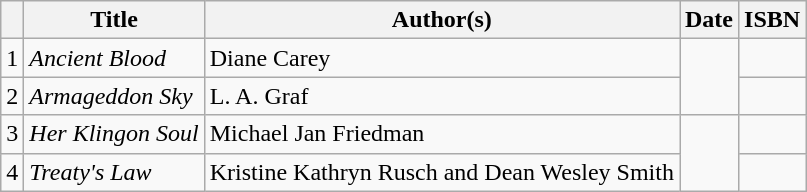<table class="wikitable">
<tr>
<th></th>
<th>Title</th>
<th>Author(s)</th>
<th>Date</th>
<th>ISBN</th>
</tr>
<tr>
<td>1</td>
<td><em>Ancient Blood</em></td>
<td>Diane Carey</td>
<td rowspan="2"></td>
<td></td>
</tr>
<tr>
<td>2</td>
<td><em>Armageddon Sky</em></td>
<td>L. A. Graf</td>
<td></td>
</tr>
<tr>
<td>3</td>
<td><em>Her Klingon Soul</em></td>
<td>Michael Jan Friedman</td>
<td rowspan="2"></td>
<td></td>
</tr>
<tr>
<td>4</td>
<td><em>Treaty's Law</em></td>
<td>Kristine Kathryn Rusch and Dean Wesley Smith</td>
<td></td>
</tr>
</table>
